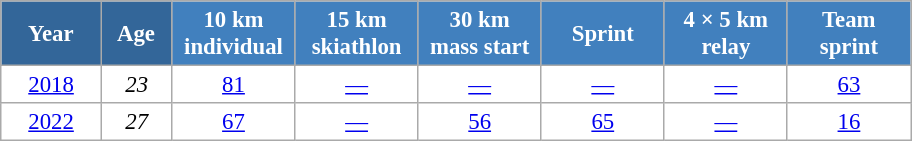<table class="wikitable" style="font-size:95%; text-align:center; border:grey solid 1px; border-collapse:collapse; background:#ffffff;">
<tr>
<th style="background-color:#369; color:white; width:60px;"> Year </th>
<th style="background-color:#369; color:white; width:40px;"> Age </th>
<th style="background-color:#4180be; color:white; width:75px;"> 10 km <br> individual </th>
<th style="background-color:#4180be; color:white; width:75px;"> 15 km <br> skiathlon </th>
<th style="background-color:#4180be; color:white; width:75px;"> 30 km <br> mass start </th>
<th style="background-color:#4180be; color:white; width:75px;"> Sprint </th>
<th style="background-color:#4180be; color:white; width:75px;"> 4 × 5 km <br> relay </th>
<th style="background-color:#4180be; color:white; width:75px;"> Team <br> sprint </th>
</tr>
<tr>
<td><a href='#'>2018</a></td>
<td><em>23</em></td>
<td><a href='#'>81</a></td>
<td><a href='#'>—</a></td>
<td><a href='#'>—</a></td>
<td><a href='#'>—</a></td>
<td><a href='#'>—</a></td>
<td><a href='#'>63</a></td>
</tr>
<tr>
<td><a href='#'>2022</a></td>
<td><em>27</em></td>
<td><a href='#'>67</a></td>
<td><a href='#'>—</a></td>
<td><a href='#'>56</a></td>
<td><a href='#'>65</a></td>
<td><a href='#'>—</a></td>
<td><a href='#'>16</a></td>
</tr>
</table>
